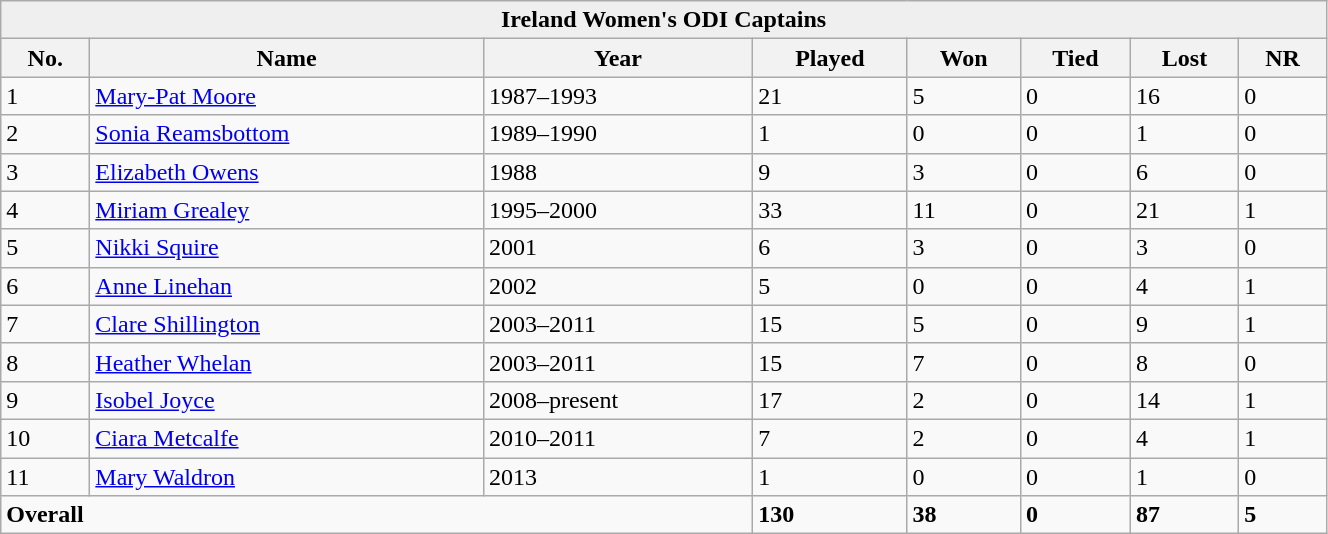<table class="wikitable" style="width:70%;">
<tr>
<th style="background:#efefef;" colspan="9">Ireland Women's ODI Captains</th>
</tr>
<tr style="background:#efefef;">
<th>No.</th>
<th>Name</th>
<th>Year</th>
<th>Played</th>
<th>Won</th>
<th>Tied</th>
<th>Lost</th>
<th>NR</th>
</tr>
<tr>
<td>1</td>
<td><a href='#'>Mary-Pat Moore</a></td>
<td>1987–1993</td>
<td>21</td>
<td>5</td>
<td>0</td>
<td>16</td>
<td>0</td>
</tr>
<tr>
<td>2</td>
<td><a href='#'>Sonia Reamsbottom</a></td>
<td>1989–1990</td>
<td>1</td>
<td>0</td>
<td>0</td>
<td>1</td>
<td>0</td>
</tr>
<tr>
<td>3</td>
<td><a href='#'>Elizabeth Owens</a></td>
<td>1988</td>
<td>9</td>
<td>3</td>
<td>0</td>
<td>6</td>
<td>0</td>
</tr>
<tr>
<td>4</td>
<td><a href='#'>Miriam Grealey</a></td>
<td>1995–2000</td>
<td>33</td>
<td>11</td>
<td>0</td>
<td>21</td>
<td>1</td>
</tr>
<tr>
<td>5</td>
<td><a href='#'>Nikki Squire</a></td>
<td>2001</td>
<td>6</td>
<td>3</td>
<td>0</td>
<td>3</td>
<td>0</td>
</tr>
<tr>
<td>6</td>
<td><a href='#'>Anne Linehan</a></td>
<td>2002</td>
<td>5</td>
<td>0</td>
<td>0</td>
<td>4</td>
<td>1</td>
</tr>
<tr>
<td>7</td>
<td><a href='#'>Clare Shillington</a></td>
<td>2003–2011</td>
<td>15</td>
<td>5</td>
<td>0</td>
<td>9</td>
<td>1</td>
</tr>
<tr>
<td>8</td>
<td><a href='#'>Heather Whelan</a></td>
<td>2003–2011</td>
<td>15</td>
<td>7</td>
<td>0</td>
<td>8</td>
<td>0</td>
</tr>
<tr>
<td>9</td>
<td><a href='#'>Isobel Joyce</a></td>
<td>2008–present</td>
<td>17</td>
<td>2</td>
<td>0</td>
<td>14</td>
<td>1</td>
</tr>
<tr>
<td>10</td>
<td><a href='#'>Ciara Metcalfe</a></td>
<td>2010–2011</td>
<td>7</td>
<td>2</td>
<td>0</td>
<td>4</td>
<td>1</td>
</tr>
<tr>
<td>11</td>
<td><a href='#'>Mary Waldron</a></td>
<td>2013</td>
<td>1</td>
<td>0</td>
<td>0</td>
<td>1</td>
<td>0</td>
</tr>
<tr>
<td colspan=3><strong>Overall</strong></td>
<td><strong>130</strong></td>
<td><strong>38</strong></td>
<td><strong>0</strong></td>
<td><strong>87</strong></td>
<td><strong>5</strong></td>
</tr>
</table>
